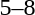<table style="text-align:center">
<tr>
<th width=200></th>
<th width=100></th>
<th width=200></th>
</tr>
<tr>
<td align=right></td>
<td>5–8</td>
<td align=left><strong></strong></td>
</tr>
</table>
